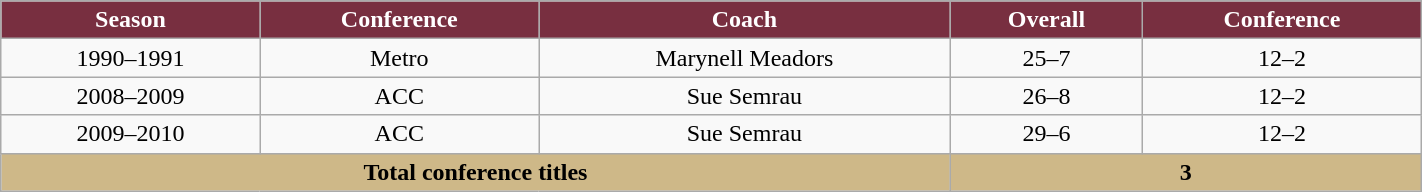<table cellpadding="1" style="width:75%;" class="wikitable">
<tr>
<th style="background:#782F40; color:white;">Season</th>
<th style="background:#782F40; color:white;">Conference</th>
<th style="background:#782F40; color:white;">Coach</th>
<th style="background:#782F40; color:white;">Overall</th>
<th style="background:#782F40; color:white;">Conference</th>
</tr>
<tr style="text-align:center;">
<td>1990–1991</td>
<td>Metro</td>
<td>Marynell Meadors</td>
<td>25–7</td>
<td>12–2</td>
</tr>
<tr style="text-align:center;">
<td>2008–2009</td>
<td>ACC</td>
<td>Sue Semrau</td>
<td>26–8</td>
<td>12–2</td>
</tr>
<tr style="text-align:center;">
<td>2009–2010</td>
<td>ACC</td>
<td>Sue Semrau</td>
<td>29–6</td>
<td>12–2</td>
</tr>
<tr style="text-align:center;" class="sortbottom">
<th colspan=3; style="background:#CEB888; color:black;">Total conference titles</th>
<th colspan=2; style="background:#CEB888; color:black;"><strong>3</strong></th>
</tr>
</table>
